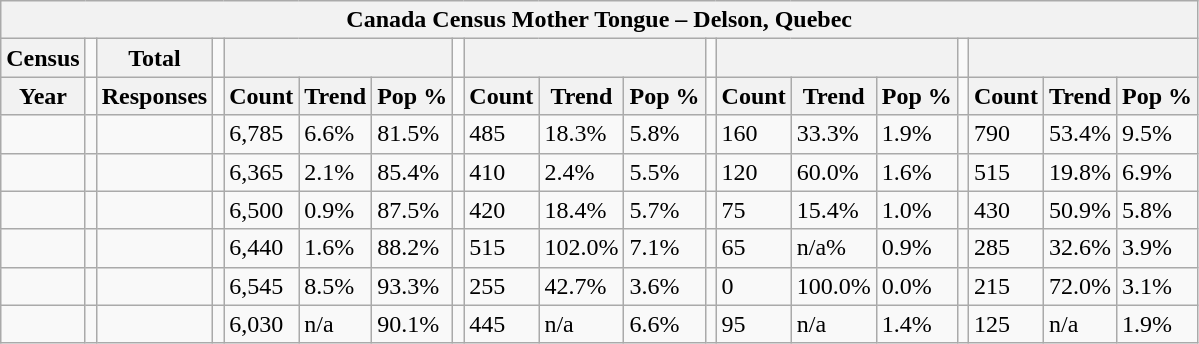<table class="wikitable">
<tr>
<th colspan="19">Canada Census Mother Tongue – Delson, Quebec</th>
</tr>
<tr>
<th>Census</th>
<td></td>
<th>Total</th>
<td colspan="1"></td>
<th colspan="3"></th>
<td colspan="1"></td>
<th colspan="3"></th>
<td colspan="1"></td>
<th colspan="3"></th>
<td colspan="1"></td>
<th colspan="3"></th>
</tr>
<tr>
<th>Year</th>
<td></td>
<th>Responses</th>
<td></td>
<th>Count</th>
<th>Trend</th>
<th>Pop %</th>
<td></td>
<th>Count</th>
<th>Trend</th>
<th>Pop %</th>
<td></td>
<th>Count</th>
<th>Trend</th>
<th>Pop %</th>
<td></td>
<th>Count</th>
<th>Trend</th>
<th>Pop %</th>
</tr>
<tr>
<td></td>
<td></td>
<td></td>
<td></td>
<td>6,785</td>
<td> 6.6%</td>
<td>81.5%</td>
<td></td>
<td>485</td>
<td> 18.3%</td>
<td>5.8%</td>
<td></td>
<td>160</td>
<td> 33.3%</td>
<td>1.9%</td>
<td></td>
<td>790</td>
<td> 53.4%</td>
<td>9.5%</td>
</tr>
<tr>
<td></td>
<td></td>
<td></td>
<td></td>
<td>6,365</td>
<td> 2.1%</td>
<td>85.4%</td>
<td></td>
<td>410</td>
<td> 2.4%</td>
<td>5.5%</td>
<td></td>
<td>120</td>
<td> 60.0%</td>
<td>1.6%</td>
<td></td>
<td>515</td>
<td> 19.8%</td>
<td>6.9%</td>
</tr>
<tr>
<td></td>
<td></td>
<td></td>
<td></td>
<td>6,500</td>
<td> 0.9%</td>
<td>87.5%</td>
<td></td>
<td>420</td>
<td> 18.4%</td>
<td>5.7%</td>
<td></td>
<td>75</td>
<td> 15.4%</td>
<td>1.0%</td>
<td></td>
<td>430</td>
<td> 50.9%</td>
<td>5.8%</td>
</tr>
<tr>
<td></td>
<td></td>
<td></td>
<td></td>
<td>6,440</td>
<td> 1.6%</td>
<td>88.2%</td>
<td></td>
<td>515</td>
<td> 102.0%</td>
<td>7.1%</td>
<td></td>
<td>65</td>
<td> n/a%</td>
<td>0.9%</td>
<td></td>
<td>285</td>
<td> 32.6%</td>
<td>3.9%</td>
</tr>
<tr>
<td></td>
<td></td>
<td></td>
<td></td>
<td>6,545</td>
<td> 8.5%</td>
<td>93.3%</td>
<td></td>
<td>255</td>
<td> 42.7%</td>
<td>3.6%</td>
<td></td>
<td>0</td>
<td> 100.0%</td>
<td>0.0%</td>
<td></td>
<td>215</td>
<td> 72.0%</td>
<td>3.1%</td>
</tr>
<tr>
<td></td>
<td></td>
<td></td>
<td></td>
<td>6,030</td>
<td>n/a</td>
<td>90.1%</td>
<td></td>
<td>445</td>
<td>n/a</td>
<td>6.6%</td>
<td></td>
<td>95</td>
<td>n/a</td>
<td>1.4%</td>
<td></td>
<td>125</td>
<td>n/a</td>
<td>1.9%</td>
</tr>
</table>
